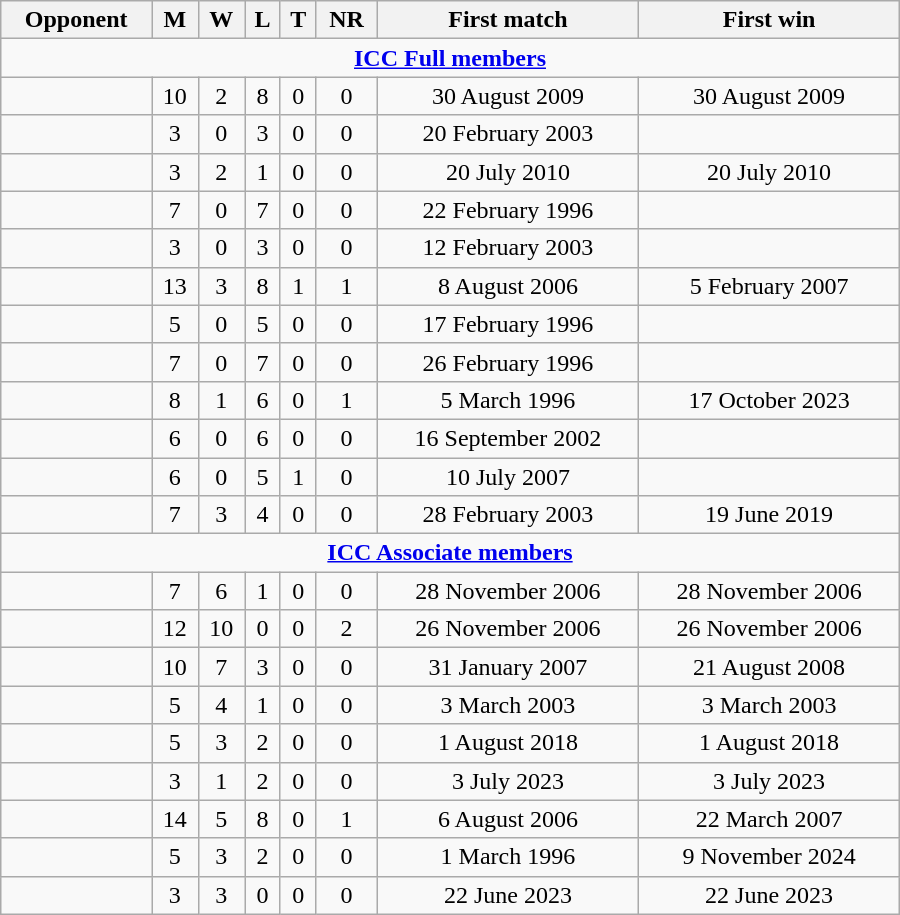<table class="wikitable" style="text-align: center; width: 600px;">
<tr>
<th>Opponent</th>
<th>M</th>
<th>W</th>
<th>L</th>
<th>T</th>
<th>NR</th>
<th>First match</th>
<th>First win</th>
</tr>
<tr>
<td colspan="8" style="text-align:center;"><strong><a href='#'>ICC Full members</a></strong></td>
</tr>
<tr>
<td align=left></td>
<td>10</td>
<td>2</td>
<td>8</td>
<td>0</td>
<td>0</td>
<td>30 August 2009</td>
<td>30 August 2009</td>
</tr>
<tr>
<td align=left></td>
<td>3</td>
<td>0</td>
<td>3</td>
<td>0</td>
<td>0</td>
<td>20 February 2003</td>
<td></td>
</tr>
<tr>
<td align=left></td>
<td>3</td>
<td>2</td>
<td>1</td>
<td>0</td>
<td>0</td>
<td>20 July 2010</td>
<td>20 July 2010</td>
</tr>
<tr>
<td align=left></td>
<td>7</td>
<td>0</td>
<td>7</td>
<td>0</td>
<td>0</td>
<td>22 February 1996</td>
<td></td>
</tr>
<tr>
<td align=left></td>
<td>3</td>
<td>0</td>
<td>3</td>
<td>0</td>
<td>0</td>
<td>12 February 2003</td>
<td></td>
</tr>
<tr>
<td align=left></td>
<td>13</td>
<td>3</td>
<td>8</td>
<td>1</td>
<td>1</td>
<td>8 August 2006</td>
<td>5 February 2007</td>
</tr>
<tr>
<td align=left></td>
<td>5</td>
<td>0</td>
<td>5</td>
<td>0</td>
<td>0</td>
<td>17 February 1996</td>
<td></td>
</tr>
<tr>
<td align=left></td>
<td>7</td>
<td>0</td>
<td>7</td>
<td>0</td>
<td>0</td>
<td>26 February 1996</td>
<td></td>
</tr>
<tr>
<td align=left></td>
<td>8</td>
<td>1</td>
<td>6</td>
<td>0</td>
<td>1</td>
<td>5 March 1996</td>
<td>17 October 2023</td>
</tr>
<tr>
<td align=left></td>
<td>6</td>
<td>0</td>
<td>6</td>
<td>0</td>
<td>0</td>
<td>16 September 2002</td>
<td></td>
</tr>
<tr>
<td align=left></td>
<td>6</td>
<td>0</td>
<td>5</td>
<td>1</td>
<td>0</td>
<td>10 July 2007</td>
<td></td>
</tr>
<tr>
<td align=left></td>
<td>7</td>
<td>3</td>
<td>4</td>
<td>0</td>
<td>0</td>
<td>28 February 2003</td>
<td>19 June 2019</td>
</tr>
<tr>
<td colspan="8" style="text-align:center;"><strong><a href='#'>ICC Associate members</a></strong></td>
</tr>
<tr>
<td align=left></td>
<td>7</td>
<td>6</td>
<td>1</td>
<td>0</td>
<td>0</td>
<td>28 November 2006</td>
<td>28 November 2006</td>
</tr>
<tr>
<td align=left></td>
<td>12</td>
<td>10</td>
<td>0</td>
<td>0</td>
<td>2</td>
<td>26 November 2006</td>
<td>26 November 2006</td>
</tr>
<tr>
<td align=left></td>
<td>10</td>
<td>7</td>
<td>3</td>
<td>0</td>
<td>0</td>
<td>31 January 2007</td>
<td>21 August 2008</td>
</tr>
<tr>
<td align=left></td>
<td>5</td>
<td>4</td>
<td>1</td>
<td>0</td>
<td>0</td>
<td>3 March 2003</td>
<td>3 March 2003</td>
</tr>
<tr>
<td align=left></td>
<td>5</td>
<td>3</td>
<td>2</td>
<td>0</td>
<td>0</td>
<td>1 August 2018</td>
<td>1 August 2018</td>
</tr>
<tr>
<td align=left></td>
<td>3</td>
<td>1</td>
<td>2</td>
<td>0</td>
<td>0</td>
<td>3 July 2023</td>
<td>3 July 2023</td>
</tr>
<tr>
<td align=left></td>
<td>14</td>
<td>5</td>
<td>8</td>
<td>0</td>
<td>1</td>
<td>6 August 2006</td>
<td>22 March 2007</td>
</tr>
<tr>
<td align=left></td>
<td>5</td>
<td>3</td>
<td>2</td>
<td>0</td>
<td>0</td>
<td>1 March 1996</td>
<td>9 November 2024</td>
</tr>
<tr>
<td align=left></td>
<td>3</td>
<td>3</td>
<td>0</td>
<td>0</td>
<td>0</td>
<td>22 June 2023</td>
<td>22 June 2023</td>
</tr>
</table>
